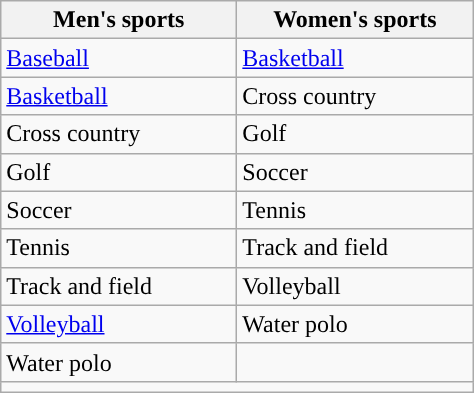<table class="wikitable" style=" ">
<tr>
<th width=150px>Men's sports</th>
<th width=150px>Women's sports</th>
</tr>
<tr>
<td><a href='#'>Baseball</a></td>
<td><a href='#'>Basketball</a></td>
</tr>
<tr>
<td><a href='#'>Basketball</a></td>
<td>Cross country</td>
</tr>
<tr>
<td>Cross country</td>
<td>Golf</td>
</tr>
<tr>
<td>Golf</td>
<td>Soccer</td>
</tr>
<tr>
<td>Soccer</td>
<td>Tennis</td>
</tr>
<tr>
<td>Tennis</td>
<td>Track and field</td>
</tr>
<tr>
<td>Track and field</td>
<td>Volleyball</td>
</tr>
<tr>
<td><a href='#'>Volleyball</a></td>
<td>Water polo</td>
</tr>
<tr>
<td>Water polo</td>
<td></td>
</tr>
<tr>
<td colspan="2"></td>
</tr>
</table>
